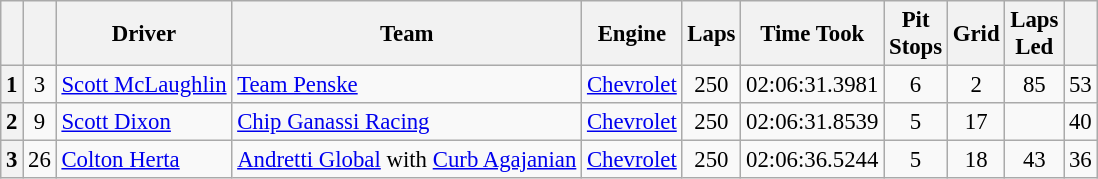<table class="wikitable sortable" style="font-size:95%;">
<tr>
<th scope="col"></th>
<th scope="col"></th>
<th scope="col">Driver</th>
<th scope="col">Team</th>
<th scope="col">Engine</th>
<th class="unsortable" scope="col">Laps</th>
<th class="unsortable" scope="col">Time Took</th>
<th scope="col">Pit<br>Stops</th>
<th scope="col">Grid</th>
<th scope="col">Laps<br>Led</th>
<th scope="col"></th>
</tr>
<tr>
<th>1</th>
<td align="center">3</td>
<td> <a href='#'>Scott McLaughlin</a></td>
<td><a href='#'>Team Penske</a></td>
<td><a href='#'>Chevrolet</a></td>
<td align="center">250</td>
<td align="center">02:06:31.3981</td>
<td align="center">6</td>
<td align="center">2</td>
<td align="center">85</td>
<td align="center">53</td>
</tr>
<tr>
<th>2</th>
<td align="center">9</td>
<td> <a href='#'>Scott Dixon</a> <strong></strong></td>
<td><a href='#'>Chip Ganassi Racing</a></td>
<td><a href='#'>Chevrolet</a></td>
<td align="center">250</td>
<td align="center">02:06:31.8539</td>
<td align="center">5</td>
<td align="center">17</td>
<td align="center"></td>
<td align="center">40</td>
</tr>
<tr>
<th>3</th>
<td align="center">26</td>
<td> <a href='#'>Colton Herta</a></td>
<td><a href='#'>Andretti Global</a> with <a href='#'>Curb Agajanian</a></td>
<td><a href='#'>Chevrolet</a></td>
<td align="center">250</td>
<td align="center">02:06:36.5244</td>
<td align="center">5</td>
<td align="center">18</td>
<td align="center">43</td>
<td align="center">36</td>
</tr>
</table>
